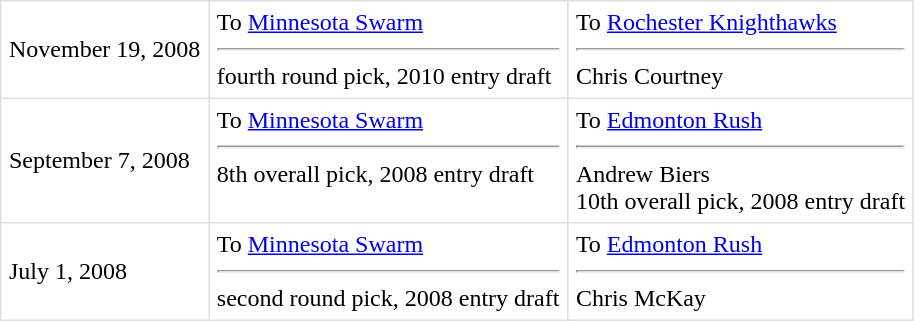<table border=1 style="border-collapse:collapse" bordercolor="#DFDFDF"  cellpadding="5">
<tr>
<td>November 19, 2008</td>
<td valign="top">To <a href='#'>Minnesota Swarm</a> <hr>fourth round pick, 2010 entry draft</td>
<td valign="top">To <a href='#'>Rochester Knighthawks</a><hr>Chris Courtney</td>
</tr>
<tr>
<td>September 7, 2008</td>
<td valign="top">To <a href='#'>Minnesota Swarm</a><hr>8th overall pick, 2008 entry draft</td>
<td valign="top">To <a href='#'>Edmonton Rush</a> <hr>Andrew Biers<br>10th overall pick, 2008 entry draft</td>
</tr>
<tr>
<td>July 1, 2008</td>
<td valign="top">To <a href='#'>Minnesota Swarm</a><hr>second round pick, 2008 entry draft</td>
<td valign="top">To <a href='#'>Edmonton Rush</a> <hr>Chris McKay</td>
</tr>
</table>
